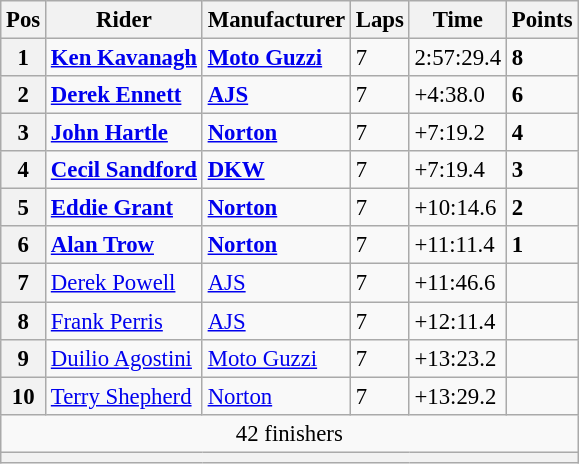<table class="wikitable" style="font-size: 95%;">
<tr>
<th>Pos</th>
<th>Rider</th>
<th>Manufacturer</th>
<th>Laps</th>
<th>Time</th>
<th>Points</th>
</tr>
<tr>
<th>1</th>
<td> <strong><a href='#'>Ken Kavanagh</a></strong></td>
<td><strong><a href='#'>Moto Guzzi</a></strong></td>
<td>7</td>
<td>2:57:29.4</td>
<td><strong>8</strong></td>
</tr>
<tr>
<th>2</th>
<td> <strong><a href='#'>Derek Ennett</a></strong></td>
<td><strong><a href='#'>AJS</a></strong></td>
<td>7</td>
<td>+4:38.0</td>
<td><strong>6</strong></td>
</tr>
<tr>
<th>3</th>
<td> <strong><a href='#'>John Hartle</a></strong></td>
<td><strong><a href='#'>Norton</a></strong></td>
<td>7</td>
<td>+7:19.2</td>
<td><strong>4</strong></td>
</tr>
<tr>
<th>4</th>
<td> <strong><a href='#'>Cecil Sandford</a></strong></td>
<td><strong><a href='#'>DKW</a></strong></td>
<td>7</td>
<td>+7:19.4</td>
<td><strong>3</strong></td>
</tr>
<tr>
<th>5</th>
<td> <strong><a href='#'>Eddie Grant</a></strong></td>
<td><strong><a href='#'>Norton</a></strong></td>
<td>7</td>
<td>+10:14.6</td>
<td><strong>2</strong></td>
</tr>
<tr>
<th>6</th>
<td> <strong><a href='#'>Alan Trow</a></strong></td>
<td><strong><a href='#'>Norton</a></strong></td>
<td>7</td>
<td>+11:11.4</td>
<td><strong>1</strong></td>
</tr>
<tr>
<th>7</th>
<td> <a href='#'>Derek Powell</a></td>
<td><a href='#'>AJS</a></td>
<td>7</td>
<td>+11:46.6</td>
<td></td>
</tr>
<tr>
<th>8</th>
<td> <a href='#'>Frank Perris</a></td>
<td><a href='#'>AJS</a></td>
<td>7</td>
<td>+12:11.4</td>
<td></td>
</tr>
<tr>
<th>9</th>
<td> <a href='#'>Duilio Agostini</a></td>
<td><a href='#'>Moto Guzzi</a></td>
<td>7</td>
<td>+13:23.2</td>
<td></td>
</tr>
<tr>
<th>10</th>
<td> <a href='#'>Terry Shepherd</a></td>
<td><a href='#'>Norton</a></td>
<td>7</td>
<td>+13:29.2</td>
<td></td>
</tr>
<tr>
<td colspan=6 align=center>42 finishers</td>
</tr>
<tr>
<th colspan=6></th>
</tr>
</table>
